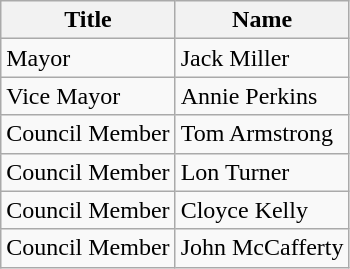<table class="wikitable">
<tr>
<th>Title</th>
<th>Name</th>
</tr>
<tr>
<td>Mayor</td>
<td>Jack Miller</td>
</tr>
<tr>
<td>Vice Mayor</td>
<td>Annie Perkins</td>
</tr>
<tr>
<td>Council Member</td>
<td>Tom Armstrong</td>
</tr>
<tr>
<td>Council Member</td>
<td>Lon Turner</td>
</tr>
<tr>
<td>Council Member</td>
<td>Cloyce Kelly</td>
</tr>
<tr>
<td>Council Member</td>
<td>John McCafferty</td>
</tr>
</table>
